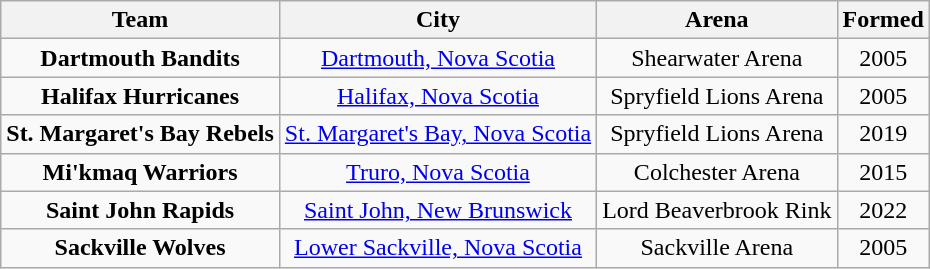<table class="wikitable" style="text-align: center">
<tr>
<th><strong>Team</strong></th>
<th><strong>City</strong></th>
<th>Arena</th>
<th>Formed</th>
</tr>
<tr>
<td><strong>Dartmouth Bandits</strong></td>
<td><a href='#'>Dartmouth, Nova Scotia</a></td>
<td>Shearwater Arena</td>
<td>2005</td>
</tr>
<tr>
<td><strong>Halifax Hurricanes</strong></td>
<td><a href='#'>Halifax, Nova Scotia</a></td>
<td>Spryfield Lions Arena</td>
<td>2005</td>
</tr>
<tr>
<td><strong>St. Margaret's Bay Rebels</strong></td>
<td><a href='#'>St. Margaret's Bay, Nova Scotia</a></td>
<td>Spryfield Lions Arena</td>
<td>2019</td>
</tr>
<tr>
<td><strong>Mi'kmaq Warriors</strong></td>
<td><a href='#'>Truro, Nova Scotia</a></td>
<td>Colchester Arena</td>
<td>2015</td>
</tr>
<tr>
<td><strong>Saint John Rapids</strong></td>
<td><a href='#'>Saint John, New Brunswick</a></td>
<td>Lord Beaverbrook Rink</td>
<td>2022</td>
</tr>
<tr>
<td><strong>Sackville Wolves</strong></td>
<td><a href='#'>Lower Sackville, Nova Scotia</a></td>
<td>Sackville Arena</td>
<td>2005</td>
</tr>
</table>
